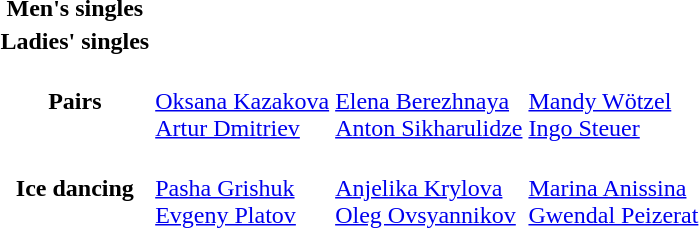<table>
<tr>
<th scope="row">Men's singles<br></th>
<td></td>
<td></td>
<td></td>
</tr>
<tr>
<th scope="row">Ladies' singles<br></th>
<td></td>
<td></td>
<td></td>
</tr>
<tr>
<th scope="row">Pairs<br></th>
<td><br><a href='#'>Oksana Kazakova</a><br><a href='#'>Artur Dmitriev</a></td>
<td><br><a href='#'>Elena Berezhnaya</a><br><a href='#'>Anton Sikharulidze</a></td>
<td><br><a href='#'>Mandy Wötzel</a><br><a href='#'>Ingo Steuer</a></td>
</tr>
<tr>
<th scope="row">Ice dancing<br></th>
<td><br><a href='#'>Pasha Grishuk</a><br><a href='#'>Evgeny Platov</a></td>
<td><br><a href='#'>Anjelika Krylova</a><br><a href='#'>Oleg Ovsyannikov</a></td>
<td><br><a href='#'>Marina Anissina</a><br><a href='#'>Gwendal Peizerat</a></td>
</tr>
</table>
